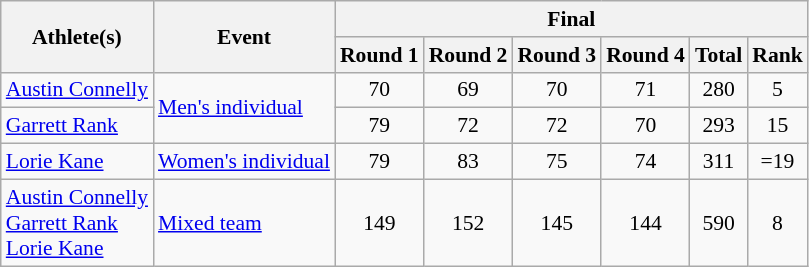<table class="wikitable" style="font-size:90%;text-align:center">
<tr>
<th rowspan=2>Athlete(s)</th>
<th rowspan=2>Event</th>
<th colspan=6>Final</th>
</tr>
<tr>
<th>Round 1</th>
<th>Round 2</th>
<th>Round 3</th>
<th>Round 4</th>
<th>Total</th>
<th>Rank</th>
</tr>
<tr>
<td align=left><a href='#'>Austin Connelly</a></td>
<td align=left rowspan=2><a href='#'>Men's individual</a></td>
<td>70</td>
<td>69</td>
<td>70</td>
<td>71</td>
<td>280</td>
<td>5</td>
</tr>
<tr>
<td align=left><a href='#'>Garrett Rank</a></td>
<td>79</td>
<td>72</td>
<td>72</td>
<td>70</td>
<td>293</td>
<td>15</td>
</tr>
<tr>
<td align=left><a href='#'>Lorie Kane</a></td>
<td align=left><a href='#'>Women's individual</a></td>
<td>79</td>
<td>83</td>
<td>75</td>
<td>74</td>
<td>311</td>
<td>=19</td>
</tr>
<tr>
<td align=left><a href='#'>Austin Connelly</a><br><a href='#'>Garrett Rank</a><br><a href='#'>Lorie Kane</a></td>
<td align=left><a href='#'>Mixed team</a></td>
<td>149</td>
<td>152</td>
<td>145</td>
<td>144</td>
<td>590</td>
<td>8</td>
</tr>
</table>
